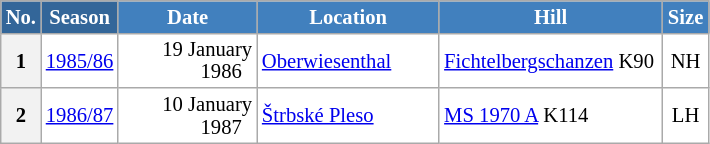<table class="wikitable sortable" style="font-size:86%; line-height:15px; text-align:left; border:grey solid 1px; border-collapse:collapse; background:#ffffff;">
<tr style="background:#efefef;">
<th style="background-color:#369; color:white; width:10px;">No.</th>
<th style="background-color:#369; color:white;  width:30px;">Season</th>
<th style="background-color:#4180be; color:white; width:86px;">Date</th>
<th style="background-color:#4180be; color:white; width:115px;">Location</th>
<th style="background-color:#4180be; color:white; width:142px;">Hill</th>
<th style="background-color:#4180be; color:white; width:25px;">Size</th>
</tr>
<tr>
<th scope=row style="text-align:center;">1</th>
<td align=center><a href='#'>1985/86</a></td>
<td align=right>19 January 1986  </td>
<td> <a href='#'>Oberwiesenthal</a></td>
<td><a href='#'>Fichtelbergschanzen</a> K90</td>
<td align=center>NH</td>
</tr>
<tr>
<th scope=row style="text-align:center;">2</th>
<td align=center><a href='#'>1986/87</a></td>
<td align=right>10 January 1987  </td>
<td> <a href='#'>Štrbské Pleso</a></td>
<td><a href='#'>MS 1970 A</a> K114</td>
<td align=center>LH</td>
</tr>
</table>
